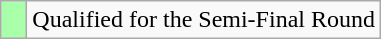<table class="wikitable">
<tr>
<td width=10px bgcolor="#aaffaa"></td>
<td>Qualified for the Semi-Final Round</td>
</tr>
</table>
